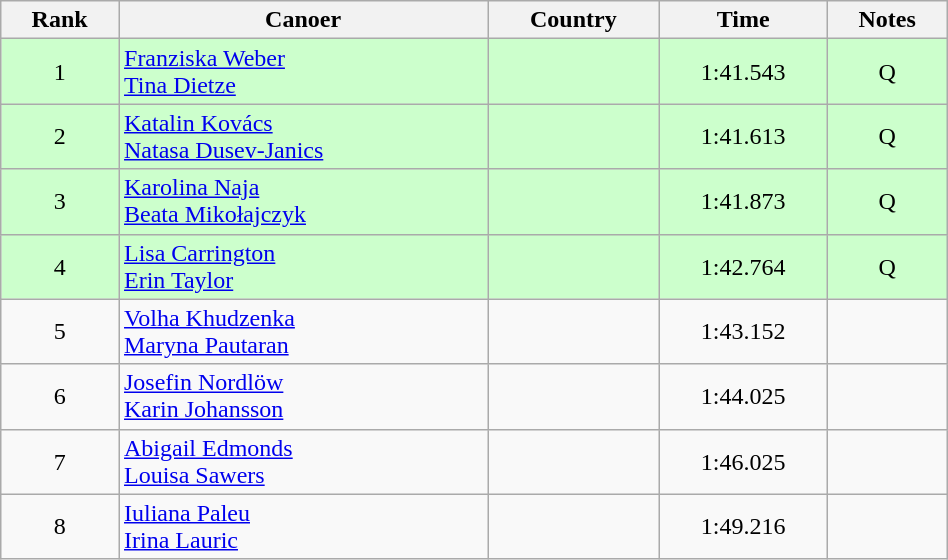<table class="wikitable" width=50% style="text-align:center;">
<tr>
<th>Rank</th>
<th>Canoer</th>
<th>Country</th>
<th>Time</th>
<th>Notes</th>
</tr>
<tr bgcolor=ccffcc>
<td>1</td>
<td align="left"><a href='#'>Franziska Weber</a><br><a href='#'>Tina Dietze</a></td>
<td align="left"></td>
<td>1:41.543</td>
<td>Q</td>
</tr>
<tr bgcolor=ccffcc>
<td>2</td>
<td align="left"><a href='#'>Katalin Kovács</a><br><a href='#'>Natasa Dusev-Janics</a></td>
<td align="left"></td>
<td>1:41.613</td>
<td>Q</td>
</tr>
<tr bgcolor=ccffcc>
<td>3</td>
<td align="left"><a href='#'>Karolina Naja</a><br><a href='#'>Beata Mikołajczyk</a></td>
<td align="left"></td>
<td>1:41.873</td>
<td>Q</td>
</tr>
<tr bgcolor=ccffcc>
<td>4</td>
<td align="left"><a href='#'>Lisa Carrington</a><br><a href='#'>Erin Taylor</a></td>
<td align="left"></td>
<td>1:42.764</td>
<td>Q</td>
</tr>
<tr>
<td>5</td>
<td align="left"><a href='#'>Volha Khudzenka</a><br><a href='#'>Maryna Pautaran</a></td>
<td align="left"></td>
<td>1:43.152</td>
<td></td>
</tr>
<tr>
<td>6</td>
<td align="left"><a href='#'>Josefin Nordlöw</a><br><a href='#'>Karin Johansson</a></td>
<td align="left"></td>
<td>1:44.025</td>
<td></td>
</tr>
<tr>
<td>7</td>
<td align="left"><a href='#'>Abigail Edmonds</a><br><a href='#'>Louisa Sawers</a></td>
<td align="left"></td>
<td>1:46.025</td>
<td></td>
</tr>
<tr>
<td>8</td>
<td align="left"><a href='#'>Iuliana Paleu</a><br><a href='#'>Irina Lauric</a></td>
<td align="left"></td>
<td>1:49.216</td>
<td></td>
</tr>
</table>
